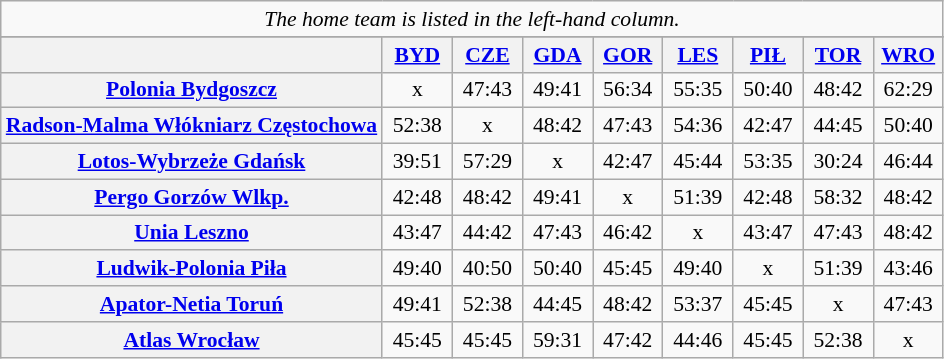<table align="center" cellspacing="0" cellpadding="3" style="background-color: #f9f9f9; font-size: 90%; text-align: center" class="wikitable">
<tr>
<td colspan=9><em>The home team is listed in the left-hand column.</em></td>
</tr>
<tr>
</tr>
<tr style="background:#F0F0F0;">
<th align="left"> </th>
<th width=40px><a href='#'>BYD</a></th>
<th width=40px><a href='#'>CZE</a></th>
<th width=40px><a href='#'>GDA</a></th>
<th width=40px><a href='#'>GOR</a></th>
<th width=40px><a href='#'>LES</a></th>
<th width=40px><a href='#'>PIŁ</a></th>
<th width=40px><a href='#'>TOR</a></th>
<th width=40px><a href='#'>WRO</a></th>
</tr>
<tr>
<th><a href='#'>Polonia Bydgoszcz</a></th>
<td>x</td>
<td>47:43</td>
<td>49:41</td>
<td>56:34</td>
<td>55:35</td>
<td>50:40</td>
<td>48:42</td>
<td>62:29</td>
</tr>
<tr>
<th><a href='#'>Radson-Malma Włókniarz Częstochowa</a></th>
<td>52:38</td>
<td>x</td>
<td>48:42</td>
<td>47:43</td>
<td>54:36</td>
<td>42:47</td>
<td>44:45</td>
<td>50:40</td>
</tr>
<tr>
<th><a href='#'>Lotos-Wybrzeże Gdańsk</a></th>
<td>39:51</td>
<td>57:29</td>
<td>x</td>
<td>42:47</td>
<td>45:44</td>
<td>53:35</td>
<td>30:24</td>
<td>46:44</td>
</tr>
<tr>
<th><a href='#'>Pergo Gorzów Wlkp.</a></th>
<td>42:48</td>
<td>48:42</td>
<td>49:41</td>
<td>x</td>
<td>51:39</td>
<td>42:48</td>
<td>58:32</td>
<td>48:42</td>
</tr>
<tr>
<th><a href='#'>Unia Leszno</a></th>
<td>43:47</td>
<td>44:42</td>
<td>47:43</td>
<td>46:42</td>
<td>x</td>
<td>43:47</td>
<td>47:43</td>
<td>48:42</td>
</tr>
<tr>
<th><a href='#'>Ludwik-Polonia Piła</a></th>
<td>49:40</td>
<td>40:50</td>
<td>50:40</td>
<td>45:45</td>
<td>49:40</td>
<td>x</td>
<td>51:39</td>
<td>43:46</td>
</tr>
<tr>
<th><a href='#'>Apator-Netia Toruń</a></th>
<td>49:41</td>
<td>52:38</td>
<td>44:45</td>
<td>48:42</td>
<td>53:37</td>
<td>45:45</td>
<td>x</td>
<td>47:43</td>
</tr>
<tr>
<th><a href='#'>Atlas Wrocław</a></th>
<td>45:45</td>
<td>45:45</td>
<td>59:31</td>
<td>47:42</td>
<td>44:46</td>
<td>45:45</td>
<td>52:38</td>
<td>x</td>
</tr>
</table>
